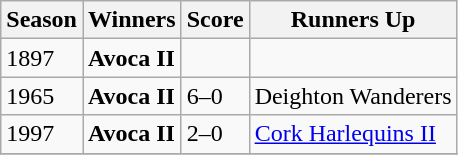<table class="wikitable collapsible">
<tr>
<th>Season</th>
<th>Winners</th>
<th>Score</th>
<th>Runners Up</th>
</tr>
<tr>
<td>1897</td>
<td><strong>Avoca II</strong></td>
<td></td>
<td></td>
</tr>
<tr>
<td>1965</td>
<td><strong>Avoca II</strong></td>
<td>6–0</td>
<td>Deighton Wanderers</td>
</tr>
<tr>
<td>1997</td>
<td><strong>Avoca II</strong></td>
<td>2–0</td>
<td><a href='#'>Cork Harlequins II</a></td>
</tr>
<tr>
</tr>
</table>
